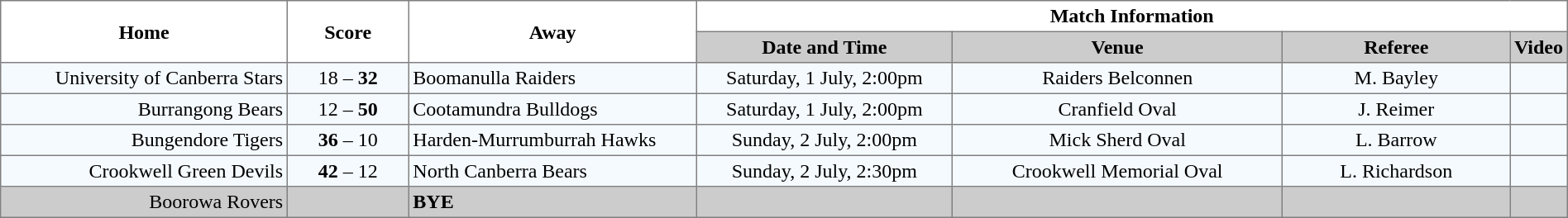<table border="1" cellpadding="3" cellspacing="0" width="100%" style="border-collapse:collapse;  text-align:center;">
<tr>
<th rowspan="2" width="19%">Home</th>
<th rowspan="2" width="8%">Score</th>
<th rowspan="2" width="19%">Away</th>
<th colspan="4">Match Information</th>
</tr>
<tr style="background:#CCCCCC">
<th width="17%">Date and Time</th>
<th width="22%">Venue</th>
<th width="50%">Referee</th>
<th>Video</th>
</tr>
<tr style="text-align:center; background:#f5faff;">
<td align="right">University of Canberra Stars </td>
<td>18 – <strong>32</strong></td>
<td align="left"> Boomanulla Raiders</td>
<td>Saturday, 1 July, 2:00pm</td>
<td>Raiders Belconnen</td>
<td>M. Bayley</td>
<td></td>
</tr>
<tr style="text-align:center; background:#f5faff;">
<td align="right">Burrangong Bears </td>
<td>12 – <strong>50</strong></td>
<td align="left"> Cootamundra Bulldogs</td>
<td>Saturday, 1 July, 2:00pm</td>
<td>Cranfield Oval</td>
<td>J. Reimer</td>
<td></td>
</tr>
<tr style="text-align:center; background:#f5faff;">
<td align="right">Bungendore Tigers </td>
<td><strong>36</strong> – 10</td>
<td align="left"> Harden-Murrumburrah Hawks</td>
<td>Sunday, 2 July, 2:00pm</td>
<td>Mick Sherd Oval</td>
<td>L. Barrow</td>
<td></td>
</tr>
<tr style="text-align:center; background:#f5faff;">
<td align="right">Crookwell Green Devils </td>
<td><strong>42</strong> – 12</td>
<td align="left"> North Canberra Bears</td>
<td>Sunday, 2 July, 2:30pm</td>
<td>Crookwell Memorial Oval</td>
<td>L. Richardson</td>
<td></td>
</tr>
<tr style="text-align:center; background:#CCCCCC;">
<td align="right">Boorowa Rovers </td>
<td></td>
<td align="left"><strong>BYE</strong></td>
<td></td>
<td></td>
<td></td>
<td></td>
</tr>
</table>
